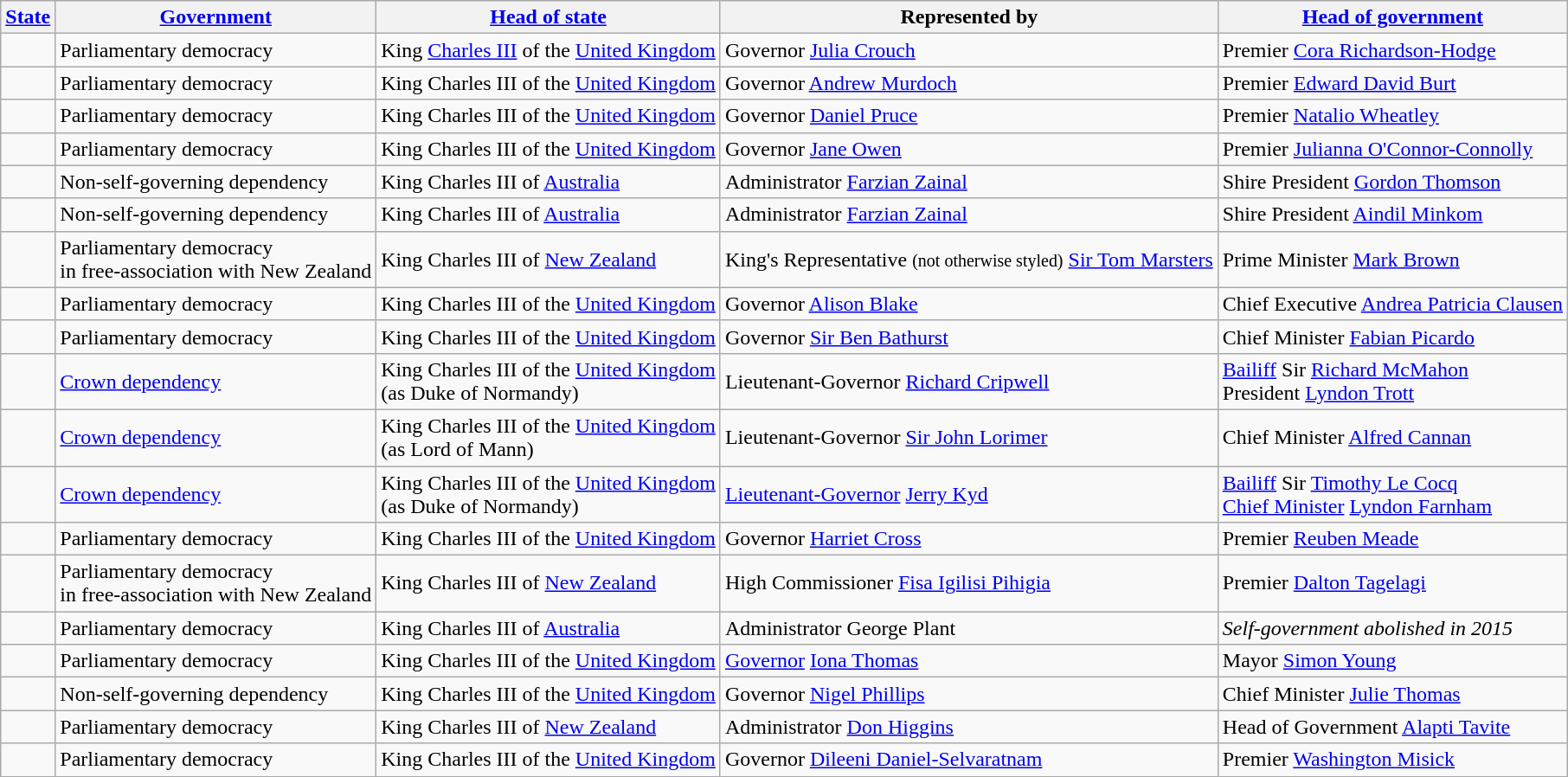<table class="wikitable">
<tr>
<th><a href='#'>State</a></th>
<th><a href='#'>Government</a></th>
<th><a href='#'>Head of state</a></th>
<th>Represented by</th>
<th><a href='#'>Head of government</a></th>
</tr>
<tr>
<td></td>
<td>Parliamentary democracy</td>
<td>King <a href='#'>Charles III</a> of the <a href='#'>United Kingdom</a></td>
<td>Governor <a href='#'>Julia Crouch</a></td>
<td>Premier <a href='#'>Cora Richardson-Hodge</a></td>
</tr>
<tr>
<td></td>
<td>Parliamentary democracy</td>
<td>King Charles III of the <a href='#'>United Kingdom</a></td>
<td>Governor <a href='#'>Andrew Murdoch</a></td>
<td>Premier <a href='#'>Edward David Burt</a></td>
</tr>
<tr>
<td></td>
<td>Parliamentary democracy</td>
<td>King Charles III of the <a href='#'>United Kingdom</a></td>
<td>Governor <a href='#'>Daniel Pruce</a></td>
<td>Premier <a href='#'>Natalio Wheatley</a></td>
</tr>
<tr>
<td></td>
<td>Parliamentary democracy</td>
<td>King Charles III of the <a href='#'>United Kingdom</a></td>
<td>Governor <a href='#'>Jane Owen</a></td>
<td>Premier <a href='#'>Julianna O'Connor-Connolly</a></td>
</tr>
<tr>
<td></td>
<td>Non-self-governing dependency</td>
<td>King Charles III of <a href='#'>Australia</a></td>
<td>Administrator <a href='#'>Farzian Zainal</a></td>
<td>Shire President <a href='#'>Gordon Thomson</a></td>
</tr>
<tr>
<td></td>
<td>Non-self-governing dependency</td>
<td>King Charles III of <a href='#'>Australia</a></td>
<td>Administrator <a href='#'>Farzian Zainal</a></td>
<td>Shire President <a href='#'>Aindil Minkom</a></td>
</tr>
<tr>
<td></td>
<td>Parliamentary democracy<br>in free-association with New Zealand</td>
<td>King Charles III of <a href='#'>New Zealand</a></td>
<td>King's Representative <small>(not otherwise styled)</small> <a href='#'>Sir Tom Marsters</a></td>
<td>Prime Minister <a href='#'>Mark Brown</a></td>
</tr>
<tr>
<td></td>
<td>Parliamentary democracy</td>
<td>King Charles III of the <a href='#'>United Kingdom</a></td>
<td>Governor <a href='#'>Alison Blake</a></td>
<td>Chief Executive <a href='#'>Andrea Patricia Clausen</a></td>
</tr>
<tr>
<td></td>
<td>Parliamentary democracy</td>
<td>King Charles III of the <a href='#'>United Kingdom</a></td>
<td>Governor <a href='#'>Sir Ben Bathurst</a></td>
<td>Chief Minister <a href='#'>Fabian Picardo</a></td>
</tr>
<tr>
<td></td>
<td><a href='#'>Crown dependency</a></td>
<td>King Charles III of the <a href='#'>United Kingdom</a><br>(as Duke of Normandy)</td>
<td>Lieutenant-Governor <a href='#'>Richard Cripwell</a></td>
<td><a href='#'>Bailiff</a> Sir <a href='#'>Richard McMahon</a><br>President <a href='#'>Lyndon Trott</a></td>
</tr>
<tr>
<td></td>
<td><a href='#'>Crown dependency</a></td>
<td>King Charles III of the <a href='#'>United Kingdom</a><br>(as Lord of Mann)</td>
<td>Lieutenant-Governor <a href='#'>Sir John Lorimer</a></td>
<td>Chief Minister <a href='#'>Alfred Cannan</a></td>
</tr>
<tr>
<td></td>
<td><a href='#'>Crown dependency</a></td>
<td>King Charles III of the <a href='#'>United Kingdom</a><br>(as Duke of Normandy)</td>
<td><a href='#'>Lieutenant-Governor</a> <a href='#'>Jerry Kyd</a></td>
<td><a href='#'>Bailiff</a> Sir <a href='#'>Timothy Le Cocq</a><br><a href='#'>Chief Minister</a> <a href='#'>Lyndon Farnham</a></td>
</tr>
<tr>
<td></td>
<td>Parliamentary democracy</td>
<td>King Charles III of the <a href='#'>United Kingdom</a></td>
<td>Governor <a href='#'>Harriet Cross</a></td>
<td>Premier <a href='#'>Reuben Meade</a></td>
</tr>
<tr>
<td></td>
<td>Parliamentary democracy<br>in free-association with New Zealand</td>
<td>King Charles III of <a href='#'>New Zealand</a></td>
<td>High Commissioner <a href='#'>Fisa Igilisi Pihigia</a></td>
<td>Premier <a href='#'>Dalton Tagelagi</a></td>
</tr>
<tr>
<td></td>
<td>Parliamentary democracy</td>
<td>King Charles III of <a href='#'>Australia</a></td>
<td>Administrator George Plant</td>
<td><em>Self-government abolished in 2015</em></td>
</tr>
<tr>
<td></td>
<td>Parliamentary democracy</td>
<td>King Charles III of the <a href='#'>United Kingdom</a></td>
<td><a href='#'>Governor</a> <a href='#'>Iona Thomas</a></td>
<td>Mayor <a href='#'>Simon Young</a></td>
</tr>
<tr>
<td></td>
<td>Non-self-governing dependency</td>
<td>King Charles III of the <a href='#'>United Kingdom</a></td>
<td>Governor <a href='#'>Nigel Phillips</a></td>
<td>Chief Minister <a href='#'>Julie Thomas</a></td>
</tr>
<tr>
<td></td>
<td>Parliamentary democracy</td>
<td>King Charles III of <a href='#'>New Zealand</a></td>
<td>Administrator <a href='#'>Don Higgins</a></td>
<td>Head of Government <a href='#'>Alapti Tavite</a></td>
</tr>
<tr>
<td></td>
<td>Parliamentary democracy</td>
<td>King Charles III of the <a href='#'>United Kingdom</a></td>
<td>Governor <a href='#'>Dileeni Daniel-Selvaratnam</a></td>
<td>Premier <a href='#'>Washington Misick</a></td>
</tr>
</table>
